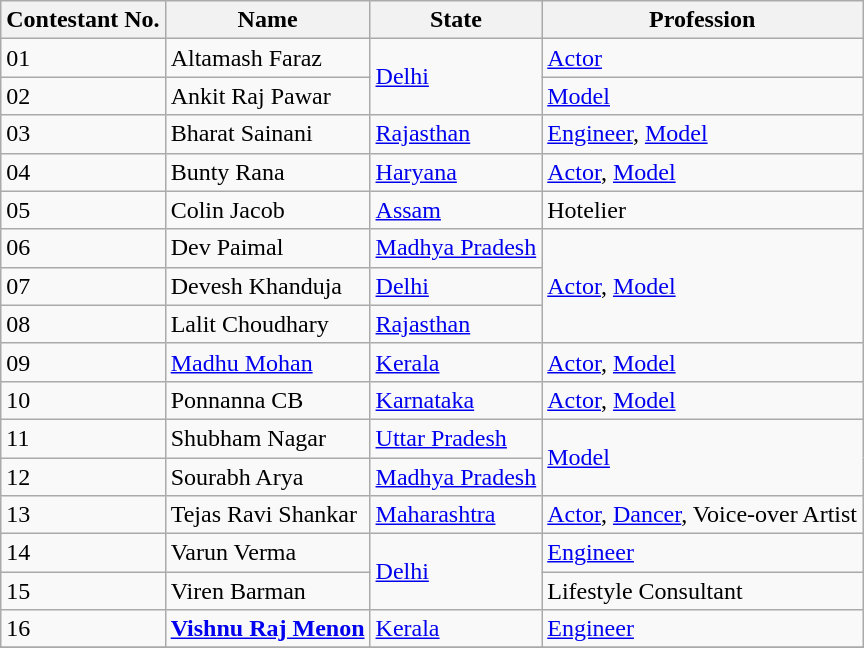<table class="wikitable">
<tr>
<th>Contestant No.</th>
<th>Name</th>
<th>State</th>
<th>Profession</th>
</tr>
<tr>
<td>01</td>
<td>Altamash Faraz</td>
<td rowspan=2><a href='#'>Delhi</a></td>
<td><a href='#'>Actor</a></td>
</tr>
<tr>
<td>02</td>
<td>Ankit Raj Pawar</td>
<td><a href='#'>Model</a></td>
</tr>
<tr>
<td>03</td>
<td>Bharat Sainani</td>
<td><a href='#'>Rajasthan</a></td>
<td><a href='#'>Engineer</a>, <a href='#'>Model</a></td>
</tr>
<tr>
<td>04</td>
<td>Bunty Rana</td>
<td><a href='#'>Haryana</a></td>
<td><a href='#'>Actor</a>, <a href='#'>Model</a></td>
</tr>
<tr>
<td>05</td>
<td>Colin Jacob</td>
<td><a href='#'>Assam</a></td>
<td>Hotelier</td>
</tr>
<tr>
<td>06</td>
<td>Dev Paimal</td>
<td><a href='#'>Madhya Pradesh</a></td>
<td rowspan=3><a href='#'>Actor</a>, <a href='#'>Model</a></td>
</tr>
<tr>
<td>07</td>
<td>Devesh Khanduja</td>
<td><a href='#'>Delhi</a></td>
</tr>
<tr>
<td>08</td>
<td>Lalit Choudhary</td>
<td><a href='#'>Rajasthan</a></td>
</tr>
<tr>
<td>09</td>
<td><a href='#'>Madhu Mohan</a></td>
<td><a href='#'>Kerala</a></td>
<td><a href='#'>Actor</a>, <a href='#'>Model</a></td>
</tr>
<tr>
<td>10</td>
<td>Ponnanna CB</td>
<td><a href='#'>Karnataka</a></td>
<td><a href='#'>Actor</a>, <a href='#'>Model</a></td>
</tr>
<tr>
<td>11</td>
<td>Shubham Nagar</td>
<td><a href='#'>Uttar Pradesh</a></td>
<td rowspan=2><a href='#'>Model</a></td>
</tr>
<tr>
<td>12</td>
<td>Sourabh Arya</td>
<td><a href='#'>Madhya Pradesh</a></td>
</tr>
<tr>
<td>13</td>
<td>Tejas Ravi Shankar</td>
<td><a href='#'>Maharashtra</a></td>
<td><a href='#'>Actor</a>, <a href='#'>Dancer</a>, Voice-over Artist</td>
</tr>
<tr>
<td>14</td>
<td>Varun Verma</td>
<td rowspan=2><a href='#'>Delhi</a></td>
<td><a href='#'>Engineer</a></td>
</tr>
<tr>
<td>15</td>
<td>Viren Barman</td>
<td>Lifestyle Consultant</td>
</tr>
<tr>
<td>16</td>
<td><strong><a href='#'>Vishnu Raj Menon</a></strong></td>
<td><a href='#'>Kerala</a></td>
<td><a href='#'>Engineer</a></td>
</tr>
<tr>
</tr>
</table>
